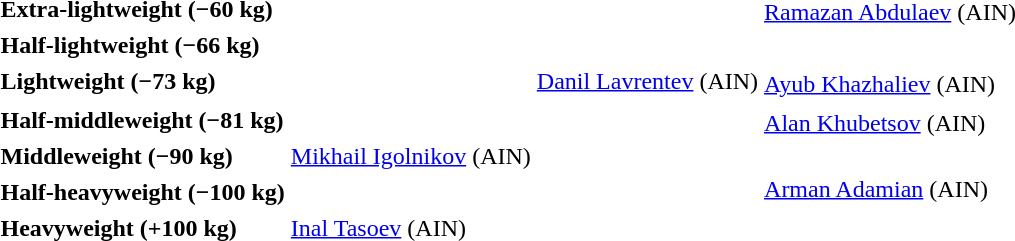<table>
<tr>
<th rowspan=2 style="text-align:left;">Extra-lightweight (−60 kg)</th>
<td rowspan=2></td>
<td rowspan=2></td>
<td></td>
</tr>
<tr>
<td> <a href='#'>Ramazan Abdulaev</a> <span>(<abbr>AIN</abbr>)</span></td>
</tr>
<tr>
<th rowspan=2 style="text-align:left;">Half-lightweight (−66 kg)</th>
<td rowspan=2></td>
<td rowspan=2></td>
<td></td>
</tr>
<tr>
<td></td>
</tr>
<tr>
<th rowspan=2 style="text-align:left;">Lightweight (−73 kg)</th>
<td rowspan=2></td>
<td rowspan=2> <a href='#'>Danil Lavrentev</a> <span>(<abbr>AIN</abbr>)</span></td>
<td></td>
</tr>
<tr>
<td> <a href='#'>Ayub Khazhaliev</a> <span>(<abbr>AIN</abbr>)</span></td>
</tr>
<tr>
<th rowspan=2 style="text-align:left;">Half-middleweight (−81 kg)</th>
<td rowspan=2></td>
<td rowspan=2></td>
<td></td>
</tr>
<tr>
<td> <a href='#'>Alan Khubetsov</a> <span>(<abbr>AIN</abbr>)</span></td>
</tr>
<tr>
<th rowspan=2 style="text-align:left;">Middleweight (−90 kg)</th>
<td rowspan=2> <a href='#'>Mikhail Igolnikov</a> <span>(<abbr>AIN</abbr>)</span></td>
<td rowspan=2></td>
<td></td>
</tr>
<tr>
<td></td>
</tr>
<tr>
<th rowspan=2 style="text-align:left;">Half-heavyweight (−100 kg)</th>
<td rowspan=2></td>
<td rowspan=2></td>
<td> <a href='#'>Arman Adamian</a> <span>(<abbr>AIN</abbr>)</span></td>
</tr>
<tr>
<td></td>
</tr>
<tr>
<th rowspan=2 style="text-align:left;">Heavyweight (+100 kg)</th>
<td rowspan=2> <a href='#'>Inal Tasoev</a> <span>(<abbr>AIN</abbr>)</span></td>
<td rowspan=2></td>
<td></td>
</tr>
<tr>
<td></td>
</tr>
</table>
